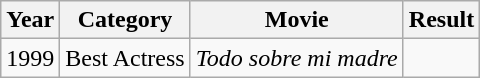<table class="wikitable">
<tr>
<th>Year</th>
<th>Category</th>
<th>Movie</th>
<th>Result</th>
</tr>
<tr>
<td>1999</td>
<td>Best Actress</td>
<td><em>Todo sobre mi madre</em></td>
<td></td>
</tr>
</table>
